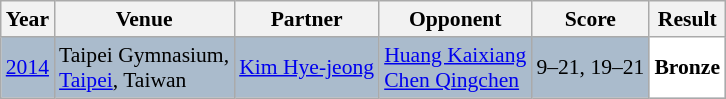<table class="sortable wikitable" style="font-size: 90%;">
<tr>
<th>Year</th>
<th>Venue</th>
<th>Partner</th>
<th>Opponent</th>
<th>Score</th>
<th>Result</th>
</tr>
<tr style="background:#AABBCC">
<td align="center"><a href='#'>2014</a></td>
<td align="left">Taipei Gymnasium,<br><a href='#'>Taipei</a>, Taiwan</td>
<td align="left"> <a href='#'>Kim Hye-jeong</a></td>
<td align="left"> <a href='#'>Huang Kaixiang</a> <br>  <a href='#'>Chen Qingchen</a></td>
<td align="left">9–21, 19–21</td>
<td style="text-align:left; background:white"> <strong>Bronze</strong></td>
</tr>
</table>
